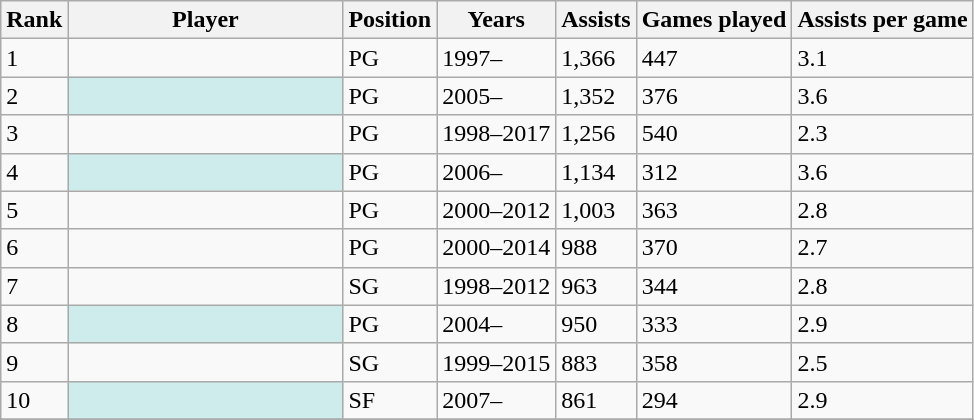<table class="wikitable sortable">
<tr>
<th>Rank</th>
<th style="width: 11em">Player</th>
<th>Position</th>
<th>Years</th>
<th>Assists</th>
<th>Games played</th>
<th>Assists per game</th>
</tr>
<tr>
<td>1</td>
<td></td>
<td>PG</td>
<td>1997–</td>
<td>1,366</td>
<td>447</td>
<td>3.1</td>
</tr>
<tr>
<td>2</td>
<td bgcolor="#CFECEC"></td>
<td>PG</td>
<td>2005–</td>
<td>1,352</td>
<td>376</td>
<td>3.6</td>
</tr>
<tr>
<td>3</td>
<td></td>
<td>PG</td>
<td>1998–2017</td>
<td>1,256</td>
<td>540</td>
<td>2.3</td>
</tr>
<tr>
<td>4</td>
<td bgcolor="#CFECEC"></td>
<td>PG</td>
<td>2006–</td>
<td>1,134</td>
<td>312</td>
<td>3.6</td>
</tr>
<tr>
<td>5</td>
<td></td>
<td>PG</td>
<td>2000–2012</td>
<td>1,003</td>
<td>363</td>
<td>2.8</td>
</tr>
<tr>
<td>6</td>
<td></td>
<td>PG</td>
<td>2000–2014</td>
<td>988</td>
<td>370</td>
<td>2.7</td>
</tr>
<tr>
<td>7</td>
<td></td>
<td>SG</td>
<td>1998–2012</td>
<td>963</td>
<td>344</td>
<td>2.8</td>
</tr>
<tr>
<td>8</td>
<td bgcolor="#CFECEC"></td>
<td>PG</td>
<td>2004–</td>
<td>950</td>
<td>333</td>
<td>2.9</td>
</tr>
<tr>
<td>9</td>
<td></td>
<td>SG</td>
<td>1999–2015</td>
<td>883</td>
<td>358</td>
<td>2.5</td>
</tr>
<tr>
<td>10</td>
<td bgcolor="#CFECEC"></td>
<td>SF</td>
<td>2007–</td>
<td>861</td>
<td>294</td>
<td>2.9</td>
</tr>
<tr>
</tr>
</table>
